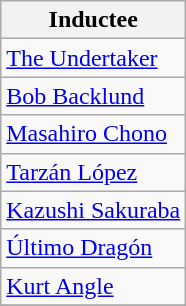<table class="wikitable">
<tr>
<th>Inductee</th>
</tr>
<tr>
<td><a href='#'>The Undertaker</a></td>
</tr>
<tr>
<td><a href='#'>Bob Backlund</a></td>
</tr>
<tr>
<td><a href='#'>Masahiro Chono</a></td>
</tr>
<tr>
<td><a href='#'>Tarzán López</a></td>
</tr>
<tr>
<td><a href='#'>Kazushi Sakuraba</a></td>
</tr>
<tr>
<td><a href='#'>Último Dragón</a></td>
</tr>
<tr>
<td><a href='#'>Kurt Angle</a></td>
</tr>
<tr>
</tr>
</table>
